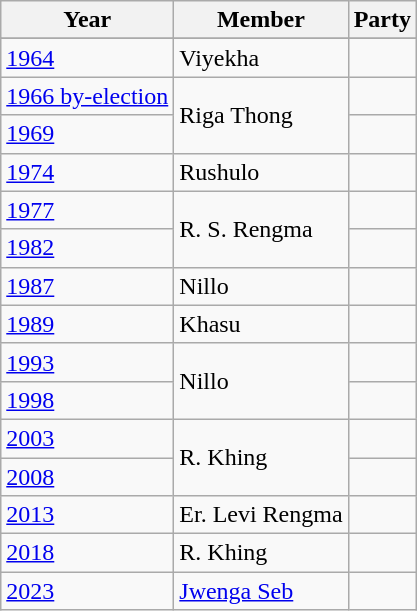<table class="wikitable sortable">
<tr>
<th>Year</th>
<th>Member</th>
<th colspan="2">Party</th>
</tr>
<tr>
</tr>
<tr>
<td><a href='#'>1964</a></td>
<td>Viyekha</td>
<td></td>
</tr>
<tr>
<td><a href='#'>1966 by-election</a></td>
<td rowspan=2>Riga Thong</td>
<td></td>
</tr>
<tr>
<td><a href='#'>1969</a></td>
</tr>
<tr>
<td><a href='#'>1974</a></td>
<td>Rushulo</td>
<td></td>
</tr>
<tr>
<td><a href='#'>1977</a></td>
<td rowspan=2>R. S. Rengma</td>
<td></td>
</tr>
<tr>
<td><a href='#'>1982</a></td>
<td></td>
</tr>
<tr>
<td><a href='#'>1987</a></td>
<td>Nillo</td>
<td></td>
</tr>
<tr>
<td><a href='#'>1989</a></td>
<td>Khasu</td>
<td></td>
</tr>
<tr>
<td><a href='#'>1993</a></td>
<td rowspan=2>Nillo</td>
<td></td>
</tr>
<tr>
<td><a href='#'>1998</a></td>
</tr>
<tr>
<td><a href='#'>2003</a></td>
<td rowspan=2>R. Khing</td>
<td></td>
</tr>
<tr>
<td><a href='#'>2008</a></td>
<td></td>
</tr>
<tr>
<td><a href='#'>2013</a></td>
<td>Er. Levi Rengma</td>
<td></td>
</tr>
<tr>
<td><a href='#'>2018</a></td>
<td>R. Khing</td>
<td></td>
</tr>
<tr>
<td><a href='#'>2023</a></td>
<td><a href='#'>Jwenga Seb</a></td>
<td></td>
</tr>
</table>
